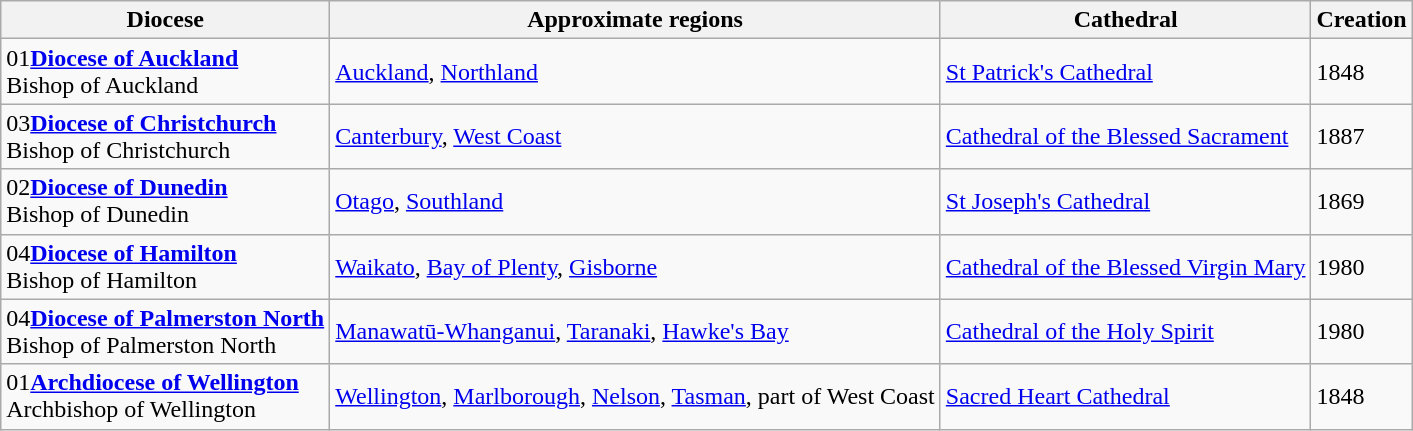<table class="wikitable sortable">
<tr>
<th>Diocese</th>
<th class="unsortable">Approximate regions</th>
<th class="unsortable">Cathedral</th>
<th>Creation</th>
</tr>
<tr>
<td><span>01</span><strong><a href='#'>Diocese of Auckland</a></strong> <br>Bishop of Auckland</td>
<td><a href='#'>Auckland</a>, <a href='#'>Northland</a></td>
<td><a href='#'>St Patrick's Cathedral</a></td>
<td>1848</td>
</tr>
<tr>
<td><span>03</span><strong><a href='#'>Diocese of Christchurch</a></strong> <br>Bishop of Christchurch</td>
<td><a href='#'>Canterbury</a>, <a href='#'>West Coast</a></td>
<td><a href='#'>Cathedral of the Blessed Sacrament</a></td>
<td>1887</td>
</tr>
<tr>
<td><span>02</span><strong><a href='#'>Diocese of Dunedin</a></strong> <br>Bishop of Dunedin</td>
<td><a href='#'>Otago</a>, <a href='#'>Southland</a></td>
<td><a href='#'>St Joseph's Cathedral</a></td>
<td>1869</td>
</tr>
<tr>
<td><span>04</span><strong><a href='#'>Diocese of Hamilton</a></strong> <br>Bishop of Hamilton</td>
<td><a href='#'>Waikato</a>, <a href='#'>Bay of Plenty</a>, <a href='#'>Gisborne</a></td>
<td><a href='#'>Cathedral of the Blessed Virgin Mary</a></td>
<td>1980</td>
</tr>
<tr>
<td><span>04</span><strong><a href='#'>Diocese of Palmerston North</a></strong> <br>Bishop of Palmerston North</td>
<td><a href='#'>Manawatū-Whanganui</a>, <a href='#'>Taranaki</a>, <a href='#'>Hawke's Bay</a></td>
<td><a href='#'>Cathedral of the Holy Spirit</a></td>
<td>1980</td>
</tr>
<tr>
<td><span>01</span><strong><a href='#'>Archdiocese of Wellington</a></strong> <br>Archbishop of Wellington</td>
<td><a href='#'>Wellington</a>, <a href='#'>Marlborough</a>, <a href='#'>Nelson</a>, <a href='#'>Tasman</a>, part of West Coast</td>
<td><a href='#'>Sacred Heart Cathedral</a></td>
<td>1848</td>
</tr>
</table>
